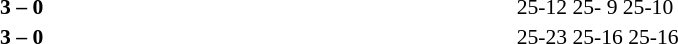<table width=100% cellspacing=1>
<tr>
<th width=20%></th>
<th width=12%></th>
<th width=20%></th>
<th width=33%></th>
<td></td>
</tr>
<tr style=font-size:90%>
<td align=right><strong></strong></td>
<td align=center><strong>3 – 0</strong></td>
<td></td>
<td>25-12 25- 9 25-10</td>
<td></td>
</tr>
<tr style=font-size:90%>
<td align=right><strong></strong></td>
<td align=center><strong>3 – 0</strong></td>
<td></td>
<td>25-23 25-16 25-16</td>
</tr>
</table>
